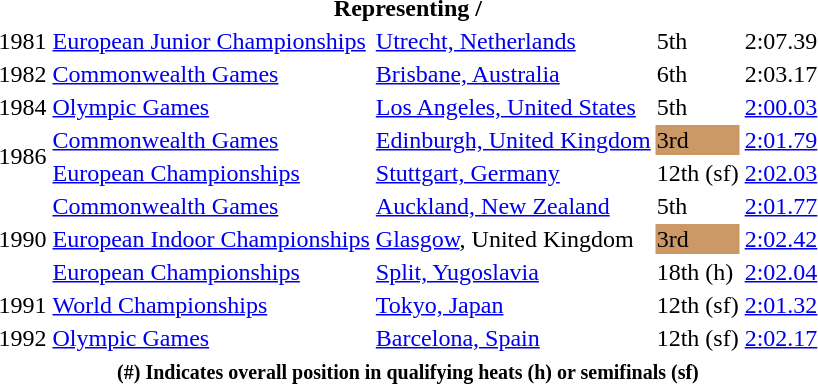<table>
<tr>
<th colspan="6">Representing  / </th>
</tr>
<tr>
<td>1981</td>
<td><a href='#'>European Junior Championships</a></td>
<td><a href='#'>Utrecht, Netherlands</a></td>
<td>5th</td>
<td>2:07.39</td>
</tr>
<tr>
<td>1982</td>
<td><a href='#'>Commonwealth Games</a></td>
<td><a href='#'>Brisbane, Australia</a></td>
<td>6th</td>
<td>2:03.17</td>
</tr>
<tr>
<td>1984</td>
<td><a href='#'>Olympic Games</a></td>
<td><a href='#'>Los Angeles, United States</a></td>
<td>5th</td>
<td><a href='#'>2:00.03</a></td>
</tr>
<tr>
<td rowspan=2>1986</td>
<td><a href='#'>Commonwealth Games</a></td>
<td><a href='#'>Edinburgh, United Kingdom</a></td>
<td bgcolor="cc9966">3rd</td>
<td><a href='#'>2:01.79</a></td>
</tr>
<tr>
<td><a href='#'>European Championships</a></td>
<td><a href='#'>Stuttgart, Germany</a></td>
<td>12th (sf)</td>
<td><a href='#'>2:02.03</a></td>
</tr>
<tr>
<td rowspan=3>1990</td>
<td><a href='#'>Commonwealth Games</a></td>
<td><a href='#'>Auckland, New Zealand</a></td>
<td>5th</td>
<td><a href='#'>2:01.77</a></td>
</tr>
<tr>
<td><a href='#'>European Indoor Championships</a></td>
<td><a href='#'>Glasgow</a>, United Kingdom</td>
<td bgcolor="cc9966">3rd</td>
<td><a href='#'>2:02.42</a></td>
</tr>
<tr>
<td><a href='#'>European Championships</a></td>
<td><a href='#'>Split, Yugoslavia</a></td>
<td>18th (h)</td>
<td><a href='#'>2:02.04</a></td>
</tr>
<tr>
<td>1991</td>
<td><a href='#'>World Championships</a></td>
<td><a href='#'>Tokyo, Japan</a></td>
<td>12th (sf)</td>
<td><a href='#'>2:01.32</a></td>
</tr>
<tr>
<td>1992</td>
<td><a href='#'>Olympic Games</a></td>
<td><a href='#'>Barcelona, Spain</a></td>
<td>12th (sf)</td>
<td><a href='#'>2:02.17</a></td>
</tr>
<tr>
<th colspan=6><small> (#) Indicates overall position in qualifying heats (h) or semifinals (sf)</small></th>
</tr>
</table>
